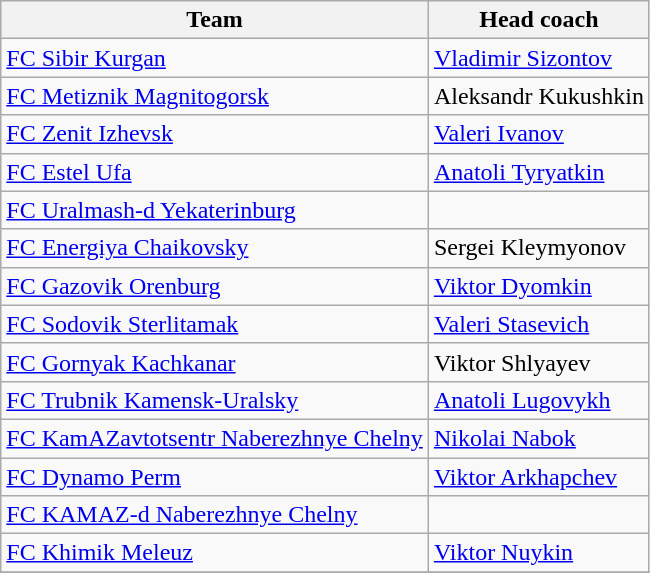<table class="wikitable">
<tr>
<th>Team</th>
<th>Head coach</th>
</tr>
<tr>
<td><a href='#'>FC Sibir Kurgan</a></td>
<td><a href='#'>Vladimir Sizontov</a></td>
</tr>
<tr>
<td><a href='#'>FC Metiznik Magnitogorsk</a></td>
<td>Aleksandr Kukushkin</td>
</tr>
<tr>
<td><a href='#'>FC Zenit Izhevsk</a></td>
<td><a href='#'>Valeri Ivanov</a></td>
</tr>
<tr>
<td><a href='#'>FC Estel Ufa</a></td>
<td><a href='#'>Anatoli Tyryatkin</a></td>
</tr>
<tr>
<td><a href='#'>FC Uralmash-d Yekaterinburg</a></td>
<td></td>
</tr>
<tr>
<td><a href='#'>FC Energiya Chaikovsky</a></td>
<td>Sergei Kleymyonov</td>
</tr>
<tr>
<td><a href='#'>FC Gazovik Orenburg</a></td>
<td><a href='#'>Viktor Dyomkin</a></td>
</tr>
<tr>
<td><a href='#'>FC Sodovik Sterlitamak</a></td>
<td><a href='#'>Valeri Stasevich</a></td>
</tr>
<tr>
<td><a href='#'>FC Gornyak Kachkanar</a></td>
<td>Viktor Shlyayev</td>
</tr>
<tr>
<td><a href='#'>FC Trubnik Kamensk-Uralsky</a></td>
<td><a href='#'>Anatoli Lugovykh</a></td>
</tr>
<tr>
<td><a href='#'>FC KamAZavtotsentr Naberezhnye Chelny</a></td>
<td><a href='#'>Nikolai Nabok</a></td>
</tr>
<tr>
<td><a href='#'>FC Dynamo Perm</a></td>
<td><a href='#'>Viktor Arkhapchev</a></td>
</tr>
<tr>
<td><a href='#'>FC KAMAZ-d Naberezhnye Chelny</a></td>
<td></td>
</tr>
<tr>
<td><a href='#'>FC Khimik Meleuz</a></td>
<td><a href='#'>Viktor Nuykin</a></td>
</tr>
<tr>
</tr>
</table>
